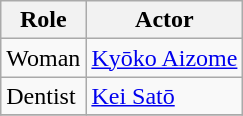<table class=wikitable>
<tr>
<th>Role</th>
<th>Actor</th>
</tr>
<tr>
<td>Woman</td>
<td><a href='#'>Kyōko Aizome</a></td>
</tr>
<tr>
<td>Dentist</td>
<td><a href='#'>Kei Satō</a></td>
</tr>
<tr>
</tr>
</table>
